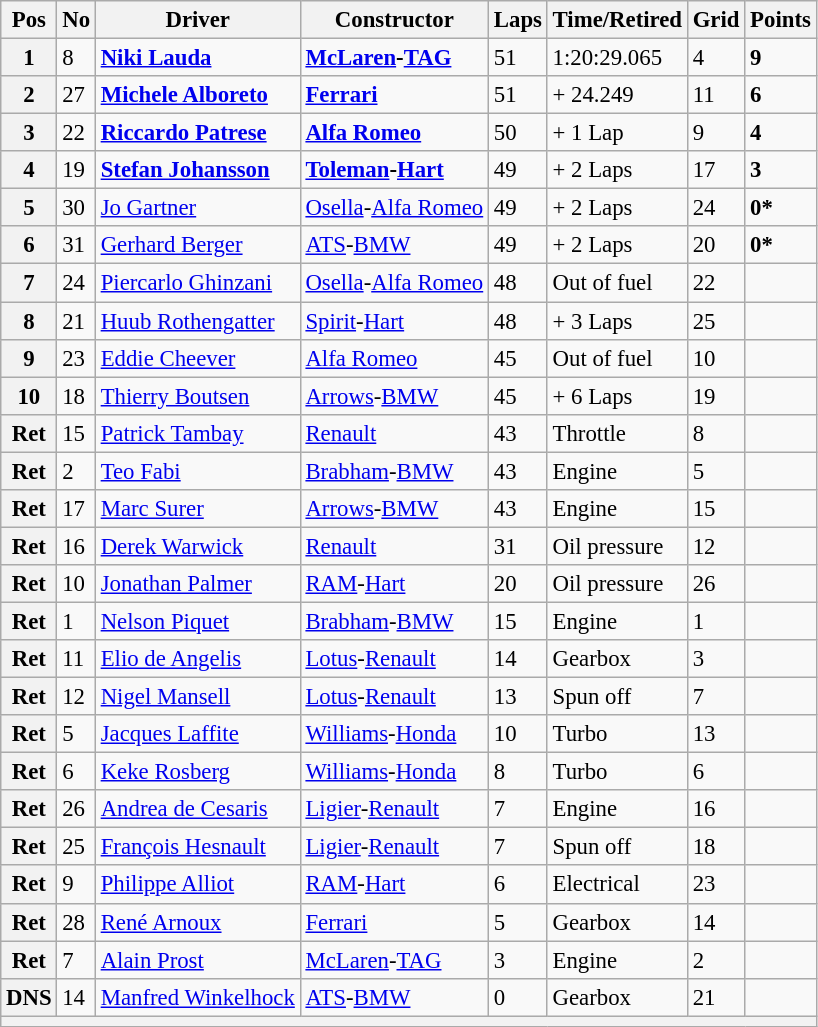<table class="wikitable" style="font-size: 95%;">
<tr>
<th>Pos</th>
<th>No</th>
<th>Driver</th>
<th>Constructor</th>
<th>Laps</th>
<th>Time/Retired</th>
<th>Grid</th>
<th>Points</th>
</tr>
<tr>
<th>1</th>
<td>8</td>
<td> <strong><a href='#'>Niki Lauda</a></strong></td>
<td><strong><a href='#'>McLaren</a>-<a href='#'>TAG</a></strong></td>
<td>51</td>
<td>1:20:29.065</td>
<td>4</td>
<td><strong>9</strong></td>
</tr>
<tr>
<th>2</th>
<td>27</td>
<td> <strong><a href='#'>Michele Alboreto</a></strong></td>
<td><strong><a href='#'>Ferrari</a></strong></td>
<td>51</td>
<td>+ 24.249</td>
<td>11</td>
<td><strong>6</strong></td>
</tr>
<tr>
<th>3</th>
<td>22</td>
<td> <strong><a href='#'>Riccardo Patrese</a></strong></td>
<td><strong><a href='#'>Alfa Romeo</a></strong></td>
<td>50</td>
<td>+ 1 Lap</td>
<td>9</td>
<td><strong>4</strong></td>
</tr>
<tr>
<th>4</th>
<td>19</td>
<td> <strong><a href='#'>Stefan Johansson</a></strong></td>
<td><strong><a href='#'>Toleman</a>-<a href='#'>Hart</a></strong></td>
<td>49</td>
<td>+ 2 Laps</td>
<td>17</td>
<td><strong>3</strong></td>
</tr>
<tr>
<th>5</th>
<td>30</td>
<td> <a href='#'>Jo Gartner</a></td>
<td><a href='#'>Osella</a>-<a href='#'>Alfa Romeo</a></td>
<td>49</td>
<td>+ 2 Laps</td>
<td>24</td>
<td><strong>0*</strong></td>
</tr>
<tr>
<th>6</th>
<td>31</td>
<td> <a href='#'>Gerhard Berger</a></td>
<td><a href='#'>ATS</a>-<a href='#'>BMW</a></td>
<td>49</td>
<td>+ 2 Laps</td>
<td>20</td>
<td><strong>0*</strong></td>
</tr>
<tr>
<th>7</th>
<td>24</td>
<td> <a href='#'>Piercarlo Ghinzani</a></td>
<td><a href='#'>Osella</a>-<a href='#'>Alfa Romeo</a></td>
<td>48</td>
<td>Out of fuel</td>
<td>22</td>
<td> </td>
</tr>
<tr>
<th>8</th>
<td>21</td>
<td> <a href='#'>Huub Rothengatter</a></td>
<td><a href='#'>Spirit</a>-<a href='#'>Hart</a></td>
<td>48</td>
<td>+ 3 Laps</td>
<td>25</td>
<td> </td>
</tr>
<tr>
<th>9</th>
<td>23</td>
<td> <a href='#'>Eddie Cheever</a></td>
<td><a href='#'>Alfa Romeo</a></td>
<td>45</td>
<td>Out of fuel</td>
<td>10</td>
<td> </td>
</tr>
<tr>
<th>10</th>
<td>18</td>
<td> <a href='#'>Thierry Boutsen</a></td>
<td><a href='#'>Arrows</a>-<a href='#'>BMW</a></td>
<td>45</td>
<td>+ 6 Laps</td>
<td>19</td>
<td> </td>
</tr>
<tr>
<th>Ret</th>
<td>15</td>
<td> <a href='#'>Patrick Tambay</a></td>
<td><a href='#'>Renault</a></td>
<td>43</td>
<td>Throttle</td>
<td>8</td>
<td> </td>
</tr>
<tr>
<th>Ret</th>
<td>2</td>
<td> <a href='#'>Teo Fabi</a></td>
<td><a href='#'>Brabham</a>-<a href='#'>BMW</a></td>
<td>43</td>
<td>Engine</td>
<td>5</td>
<td> </td>
</tr>
<tr>
<th>Ret</th>
<td>17</td>
<td> <a href='#'>Marc Surer</a></td>
<td><a href='#'>Arrows</a>-<a href='#'>BMW</a></td>
<td>43</td>
<td>Engine</td>
<td>15</td>
<td> </td>
</tr>
<tr>
<th>Ret</th>
<td>16</td>
<td> <a href='#'>Derek Warwick</a></td>
<td><a href='#'>Renault</a></td>
<td>31</td>
<td>Oil pressure</td>
<td>12</td>
<td> </td>
</tr>
<tr>
<th>Ret</th>
<td>10</td>
<td> <a href='#'>Jonathan Palmer</a></td>
<td><a href='#'>RAM</a>-<a href='#'>Hart</a></td>
<td>20</td>
<td>Oil pressure</td>
<td>26</td>
<td> </td>
</tr>
<tr>
<th>Ret</th>
<td>1</td>
<td> <a href='#'>Nelson Piquet</a></td>
<td><a href='#'>Brabham</a>-<a href='#'>BMW</a></td>
<td>15</td>
<td>Engine</td>
<td>1</td>
<td> </td>
</tr>
<tr>
<th>Ret</th>
<td>11</td>
<td> <a href='#'>Elio de Angelis</a></td>
<td><a href='#'>Lotus</a>-<a href='#'>Renault</a></td>
<td>14</td>
<td>Gearbox</td>
<td>3</td>
<td> </td>
</tr>
<tr>
<th>Ret</th>
<td>12</td>
<td> <a href='#'>Nigel Mansell</a></td>
<td><a href='#'>Lotus</a>-<a href='#'>Renault</a></td>
<td>13</td>
<td>Spun off</td>
<td>7</td>
<td> </td>
</tr>
<tr>
<th>Ret</th>
<td>5</td>
<td> <a href='#'>Jacques Laffite</a></td>
<td><a href='#'>Williams</a>-<a href='#'>Honda</a></td>
<td>10</td>
<td>Turbo</td>
<td>13</td>
<td> </td>
</tr>
<tr>
<th>Ret</th>
<td>6</td>
<td> <a href='#'>Keke Rosberg</a></td>
<td><a href='#'>Williams</a>-<a href='#'>Honda</a></td>
<td>8</td>
<td>Turbo</td>
<td>6</td>
<td> </td>
</tr>
<tr>
<th>Ret</th>
<td>26</td>
<td> <a href='#'>Andrea de Cesaris</a></td>
<td><a href='#'>Ligier</a>-<a href='#'>Renault</a></td>
<td>7</td>
<td>Engine</td>
<td>16</td>
<td> </td>
</tr>
<tr>
<th>Ret</th>
<td>25</td>
<td> <a href='#'>François Hesnault</a></td>
<td><a href='#'>Ligier</a>-<a href='#'>Renault</a></td>
<td>7</td>
<td>Spun off</td>
<td>18</td>
<td> </td>
</tr>
<tr>
<th>Ret</th>
<td>9</td>
<td> <a href='#'>Philippe Alliot</a></td>
<td><a href='#'>RAM</a>-<a href='#'>Hart</a></td>
<td>6</td>
<td>Electrical</td>
<td>23</td>
<td> </td>
</tr>
<tr>
<th>Ret</th>
<td>28</td>
<td> <a href='#'>René Arnoux</a></td>
<td><a href='#'>Ferrari</a></td>
<td>5</td>
<td>Gearbox</td>
<td>14</td>
<td> </td>
</tr>
<tr>
<th>Ret</th>
<td>7</td>
<td> <a href='#'>Alain Prost</a></td>
<td><a href='#'>McLaren</a>-<a href='#'>TAG</a></td>
<td>3</td>
<td>Engine</td>
<td>2</td>
<td> </td>
</tr>
<tr>
<th>DNS</th>
<td>14</td>
<td> <a href='#'>Manfred Winkelhock</a></td>
<td><a href='#'>ATS</a>-<a href='#'>BMW</a></td>
<td>0</td>
<td>Gearbox</td>
<td>21</td>
<td> </td>
</tr>
<tr>
<th colspan="8"></th>
</tr>
</table>
